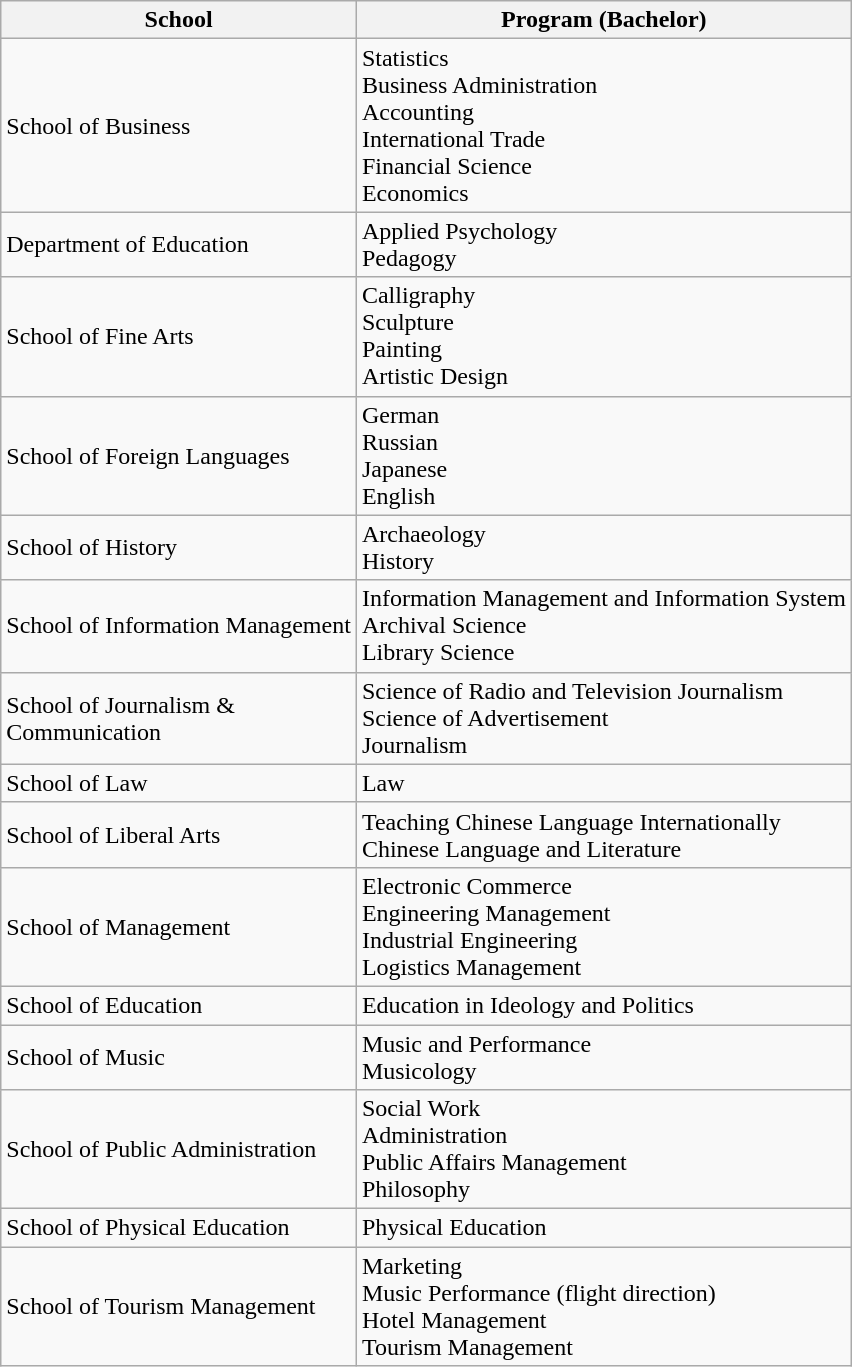<table class="wikitable">
<tr>
<th>School</th>
<th>Program (Bachelor)</th>
</tr>
<tr>
<td>School of Business</td>
<td>Statistics<br>Business Administration<br>Accounting<br>International Trade<br>Financial Science<br>Economics</td>
</tr>
<tr>
<td>Department of Education</td>
<td>Applied Psychology<br>Pedagogy</td>
</tr>
<tr>
<td>School of Fine Arts</td>
<td>Calligraphy<br>Sculpture<br>Painting<br>Artistic Design</td>
</tr>
<tr>
<td>School of Foreign Languages</td>
<td>German<br>Russian<br>Japanese<br>English</td>
</tr>
<tr>
<td>School of History</td>
<td>Archaeology<br>History</td>
</tr>
<tr>
<td>School of Information Management</td>
<td>Information Management and Information System<br>Archival Science<br>Library Science</td>
</tr>
<tr>
<td>School of Journalism &<br>Communication</td>
<td>Science of Radio and Television Journalism<br>Science of Advertisement<br>Journalism</td>
</tr>
<tr>
<td>School of Law</td>
<td>Law</td>
</tr>
<tr>
<td>School of Liberal Arts</td>
<td>Teaching Chinese Language Internationally<br>Chinese Language and Literature</td>
</tr>
<tr>
<td>School of Management</td>
<td>Electronic Commerce<br>Engineering Management<br>Industrial Engineering<br>Logistics Management</td>
</tr>
<tr>
<td>School of Education</td>
<td>Education in Ideology and Politics</td>
</tr>
<tr>
<td>School of Music</td>
<td>Music and Performance<br>Musicology</td>
</tr>
<tr>
<td>School of Public Administration</td>
<td>Social Work<br>Administration<br>Public Affairs Management<br>Philosophy</td>
</tr>
<tr>
<td>School of Physical Education</td>
<td>Physical Education</td>
</tr>
<tr>
<td>School of Tourism Management</td>
<td>Marketing<br>Music Performance  (flight direction)<br>Hotel Management<br>Tourism Management</td>
</tr>
</table>
